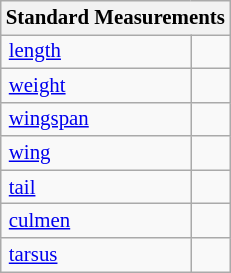<table class="wikitable" style="font-size: 87%;">
<tr>
<th colspan="2">Standard Measurements</th>
</tr>
<tr>
<td style="padding-right: 1em;padding-left:0.35em;"><a href='#'>length</a></td>
<td style="padding-right: 0.5em;padding-left:0.5em;"></td>
</tr>
<tr>
<td style="padding-right: 1em;padding-left:0.35em;"><a href='#'>weight</a></td>
<td style="padding-right: 0.5em;padding-left:0.5em;"></td>
</tr>
<tr>
<td style="padding-right: 1em;padding-left:0.35em;"><a href='#'>wingspan</a></td>
<td style="padding-right: 0.5em;padding-left:0.5em;"></td>
</tr>
<tr>
<td style="padding-right: 1em;padding-left:0.35em;"><a href='#'>wing</a></td>
<td style="padding-right: 0.5em;padding-left:0.5em;"></td>
</tr>
<tr>
<td style="padding-right: 1em;padding-left:0.35em;"><a href='#'>tail</a></td>
<td style="padding-right: 0.5em;padding-left:0.5em;"></td>
</tr>
<tr>
<td style="padding-right: 1em;padding-left:0.35em;"><a href='#'>culmen</a></td>
<td style="padding-right: 0.5em;padding-left:0.5em;"></td>
</tr>
<tr>
<td style="padding-right: 1em;padding-left:0.35em;"><a href='#'>tarsus</a></td>
<td style="padding-right: 0.5em;padding-left:0.5em;"></td>
</tr>
</table>
